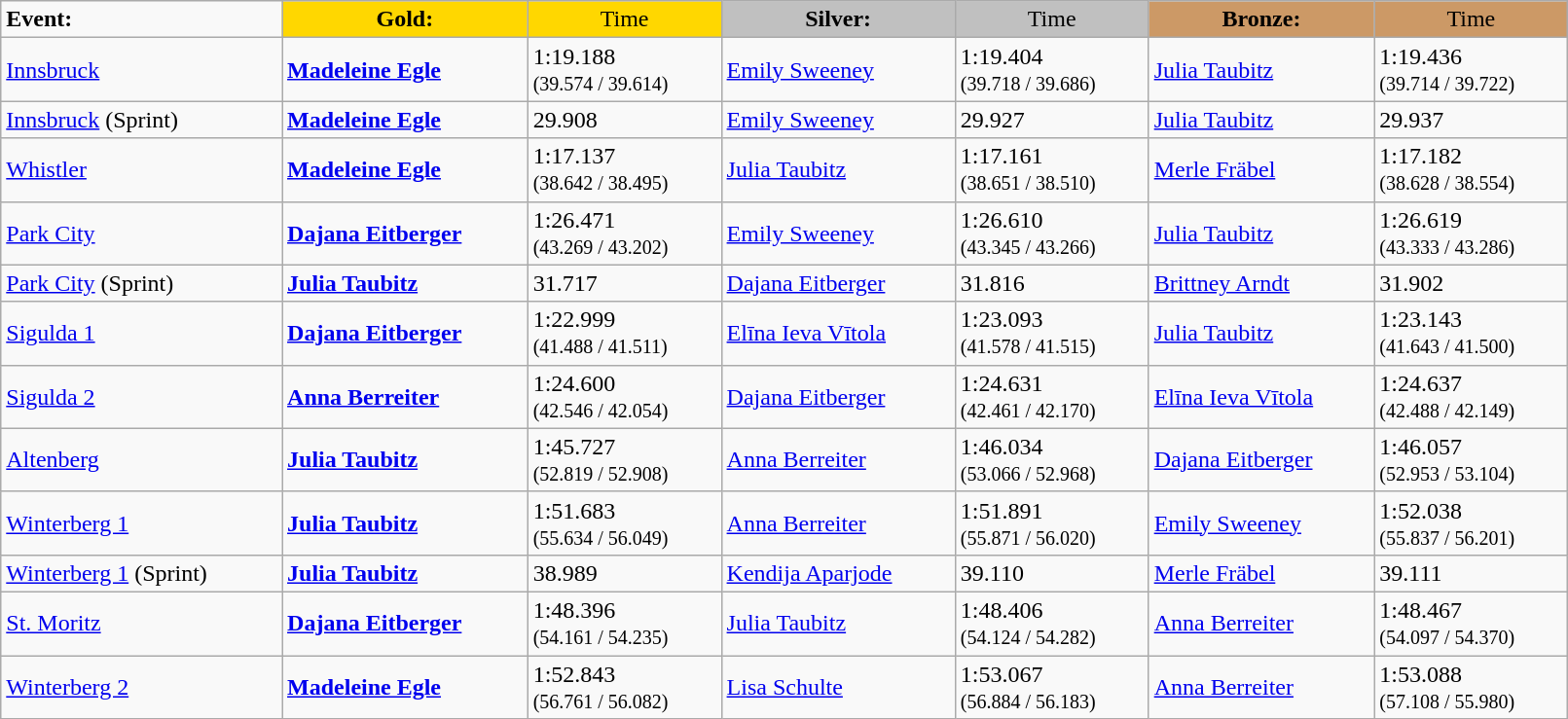<table class="wikitable" style="width:85%;">
<tr>
<td><strong>Event:</strong></td>
<td style="text-align:center; background:gold;"><strong>Gold:</strong></td>
<td style="text-align:center; background:gold;">Time</td>
<td style="text-align:center; background:silver;"><strong>Silver:</strong></td>
<td style="text-align:center; background:silver;">Time</td>
<td style="text-align:center; background:#c96;"><strong>Bronze:</strong></td>
<td style="text-align:center; background:#c96;">Time</td>
</tr>
<tr>
<td><a href='#'>Innsbruck</a></td>
<td><strong><a href='#'>Madeleine Egle</a><br></strong></td>
<td>1:19.188<br><small>(39.574 / 39.614)</small></td>
<td><a href='#'>Emily Sweeney</a><br></td>
<td>1:19.404<br><small>(39.718 / 39.686)</small></td>
<td><a href='#'>Julia Taubitz</a><br></td>
<td>1:19.436<br><small>(39.714 / 39.722)</small></td>
</tr>
<tr>
<td><a href='#'>Innsbruck</a> (Sprint)</td>
<td><strong><a href='#'>Madeleine Egle</a><br></strong></td>
<td>29.908</td>
<td><a href='#'>Emily Sweeney</a><br></td>
<td>29.927</td>
<td><a href='#'>Julia Taubitz</a><br></td>
<td>29.937</td>
</tr>
<tr>
<td><a href='#'>Whistler</a></td>
<td><strong><a href='#'>Madeleine Egle</a><br></strong></td>
<td>1:17.137<br><small>(38.642 / 38.495)</small></td>
<td><a href='#'>Julia Taubitz</a><br></td>
<td>1:17.161<br><small>(38.651 / 38.510)</small></td>
<td><a href='#'>Merle Fräbel</a><br></td>
<td>1:17.182<br><small>(38.628 / 38.554)</small></td>
</tr>
<tr>
<td><a href='#'>Park City</a></td>
<td><strong><a href='#'>Dajana Eitberger</a><br></strong></td>
<td>1:26.471<br><small>(43.269 / 43.202)</small></td>
<td><a href='#'>Emily Sweeney</a><br></td>
<td>1:26.610<br><small>(43.345 / 43.266)</small></td>
<td><a href='#'>Julia Taubitz</a><br></td>
<td>1:26.619<br><small>(43.333 / 43.286)</small></td>
</tr>
<tr>
<td><a href='#'>Park City</a> (Sprint)</td>
<td><strong><a href='#'>Julia Taubitz</a><br></strong></td>
<td>31.717</td>
<td><a href='#'>Dajana Eitberger</a><br></td>
<td>31.816</td>
<td><a href='#'>Brittney Arndt</a><br></td>
<td>31.902</td>
</tr>
<tr>
<td><a href='#'>Sigulda 1</a></td>
<td><strong><a href='#'>Dajana Eitberger</a><br></strong></td>
<td>1:22.999<br><small>(41.488 / 41.511)</small></td>
<td><a href='#'>Elīna Ieva Vītola</a><br></td>
<td>1:23.093<br><small>(41.578 / 41.515)</small></td>
<td><a href='#'>Julia Taubitz</a><br></td>
<td>1:23.143<br><small>(41.643 / 41.500)</small></td>
</tr>
<tr>
<td><a href='#'>Sigulda 2</a></td>
<td><strong><a href='#'>Anna Berreiter</a><br></strong></td>
<td>1:24.600<br><small>(42.546 / 42.054)</small></td>
<td><a href='#'>Dajana Eitberger</a><br></td>
<td>1:24.631<br><small>(42.461 / 42.170)</small></td>
<td><a href='#'>Elīna Ieva Vītola</a><br></td>
<td>1:24.637<br><small>(42.488 / 42.149)</small></td>
</tr>
<tr>
<td><a href='#'>Altenberg</a></td>
<td><strong><a href='#'>Julia Taubitz</a><br></strong></td>
<td>1:45.727<br><small>(52.819 / 52.908)</small></td>
<td><a href='#'>Anna Berreiter</a><br></td>
<td>1:46.034<br><small>(53.066 / 52.968)</small></td>
<td><a href='#'>Dajana Eitberger</a><br></td>
<td>1:46.057<br><small>(52.953 / 53.104)</small></td>
</tr>
<tr>
<td><a href='#'>Winterberg 1</a></td>
<td><strong><a href='#'>Julia Taubitz</a><br></strong></td>
<td>1:51.683<br><small>(55.634 / 56.049)</small></td>
<td><a href='#'>Anna Berreiter</a><br></td>
<td>1:51.891<br><small>(55.871 / 56.020)</small></td>
<td><a href='#'>Emily Sweeney</a><br></td>
<td>1:52.038<br><small>(55.837 / 56.201)</small></td>
</tr>
<tr>
<td><a href='#'>Winterberg 1</a> (Sprint)</td>
<td><strong><a href='#'>Julia Taubitz</a><br></strong></td>
<td>38.989</td>
<td><a href='#'>Kendija Aparjode</a><br></td>
<td>39.110</td>
<td><a href='#'>Merle Fräbel</a><br></td>
<td>39.111</td>
</tr>
<tr>
<td><a href='#'>St. Moritz</a></td>
<td><strong><a href='#'>Dajana Eitberger</a><br></strong></td>
<td>1:48.396<br><small>(54.161 / 54.235)</small></td>
<td><a href='#'>Julia Taubitz</a><br></td>
<td>1:48.406<br><small>(54.124 / 54.282)</small></td>
<td><a href='#'>Anna Berreiter</a><br></td>
<td>1:48.467<br><small>(54.097 / 54.370)</small></td>
</tr>
<tr>
<td><a href='#'>Winterberg 2</a></td>
<td><strong><a href='#'>Madeleine Egle</a><br></strong></td>
<td>1:52.843<br><small>(56.761 / 56.082)</small></td>
<td><a href='#'>Lisa Schulte</a><br></td>
<td>1:53.067<br><small>(56.884 / 56.183)</small></td>
<td><a href='#'>Anna Berreiter</a><br></td>
<td>1:53.088<br><small>(57.108 / 55.980)</small></td>
</tr>
</table>
